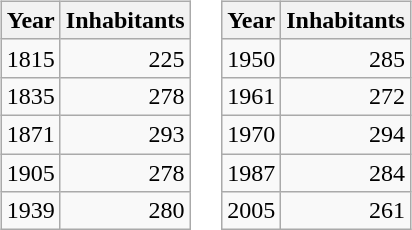<table border="0">
<tr>
<td valign="top"><br><table class="wikitable">
<tr>
<th>Year</th>
<th>Inhabitants</th>
</tr>
<tr>
<td>1815</td>
<td align="right">225</td>
</tr>
<tr>
<td>1835</td>
<td align="right">278</td>
</tr>
<tr>
<td>1871</td>
<td align="right">293</td>
</tr>
<tr>
<td>1905</td>
<td align="right">278</td>
</tr>
<tr>
<td>1939</td>
<td align="right">280</td>
</tr>
</table>
</td>
<td valign="top"><br><table class="wikitable">
<tr>
<th>Year</th>
<th>Inhabitants</th>
</tr>
<tr>
<td>1950</td>
<td align="right">285</td>
</tr>
<tr>
<td>1961</td>
<td align="right">272</td>
</tr>
<tr>
<td>1970</td>
<td align="right">294</td>
</tr>
<tr>
<td>1987</td>
<td align="right">284</td>
</tr>
<tr>
<td>2005</td>
<td align="right">261</td>
</tr>
</table>
</td>
</tr>
</table>
